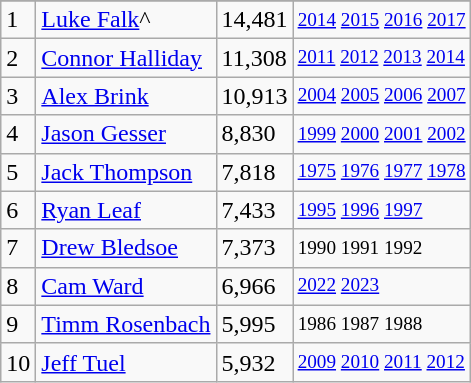<table class="wikitable">
<tr>
</tr>
<tr>
<td>1</td>
<td><a href='#'>Luke Falk</a>^</td>
<td>14,481</td>
<td style="font-size:80%;"><a href='#'>2014</a> <a href='#'>2015</a> <a href='#'>2016</a> <a href='#'>2017</a></td>
</tr>
<tr>
<td>2</td>
<td><a href='#'>Connor Halliday</a></td>
<td>11,308</td>
<td style="font-size:80%;"><a href='#'>2011</a> <a href='#'>2012</a> <a href='#'>2013</a> <a href='#'>2014</a></td>
</tr>
<tr>
<td>3</td>
<td><a href='#'>Alex Brink</a></td>
<td>10,913</td>
<td style="font-size:80%;"><a href='#'>2004</a> <a href='#'>2005</a> <a href='#'>2006</a> <a href='#'>2007</a></td>
</tr>
<tr>
<td>4</td>
<td><a href='#'>Jason Gesser</a></td>
<td>8,830</td>
<td style="font-size:80%;"><a href='#'>1999</a> <a href='#'>2000</a> <a href='#'>2001</a> <a href='#'>2002</a></td>
</tr>
<tr>
<td>5</td>
<td><a href='#'>Jack Thompson</a></td>
<td>7,818</td>
<td style="font-size:80%;"><a href='#'>1975</a> <a href='#'>1976</a> <a href='#'>1977</a> <a href='#'>1978</a></td>
</tr>
<tr>
<td>6</td>
<td><a href='#'>Ryan Leaf</a></td>
<td>7,433</td>
<td style="font-size:80%;"><a href='#'>1995</a> <a href='#'>1996</a> <a href='#'>1997</a></td>
</tr>
<tr>
<td>7</td>
<td><a href='#'>Drew Bledsoe</a></td>
<td>7,373</td>
<td style="font-size:80%;">1990 1991 1992</td>
</tr>
<tr>
<td>8</td>
<td><a href='#'>Cam Ward</a></td>
<td>6,966</td>
<td style="font-size:80%;"><a href='#'>2022</a> <a href='#'>2023</a></td>
</tr>
<tr>
<td>9</td>
<td><a href='#'>Timm Rosenbach</a></td>
<td>5,995</td>
<td style="font-size:80%;">1986 1987 1988</td>
</tr>
<tr>
<td>10</td>
<td><a href='#'>Jeff Tuel</a></td>
<td>5,932</td>
<td style="font-size:80%;"><a href='#'>2009</a> <a href='#'>2010</a> <a href='#'>2011</a> <a href='#'>2012</a></td>
</tr>
</table>
